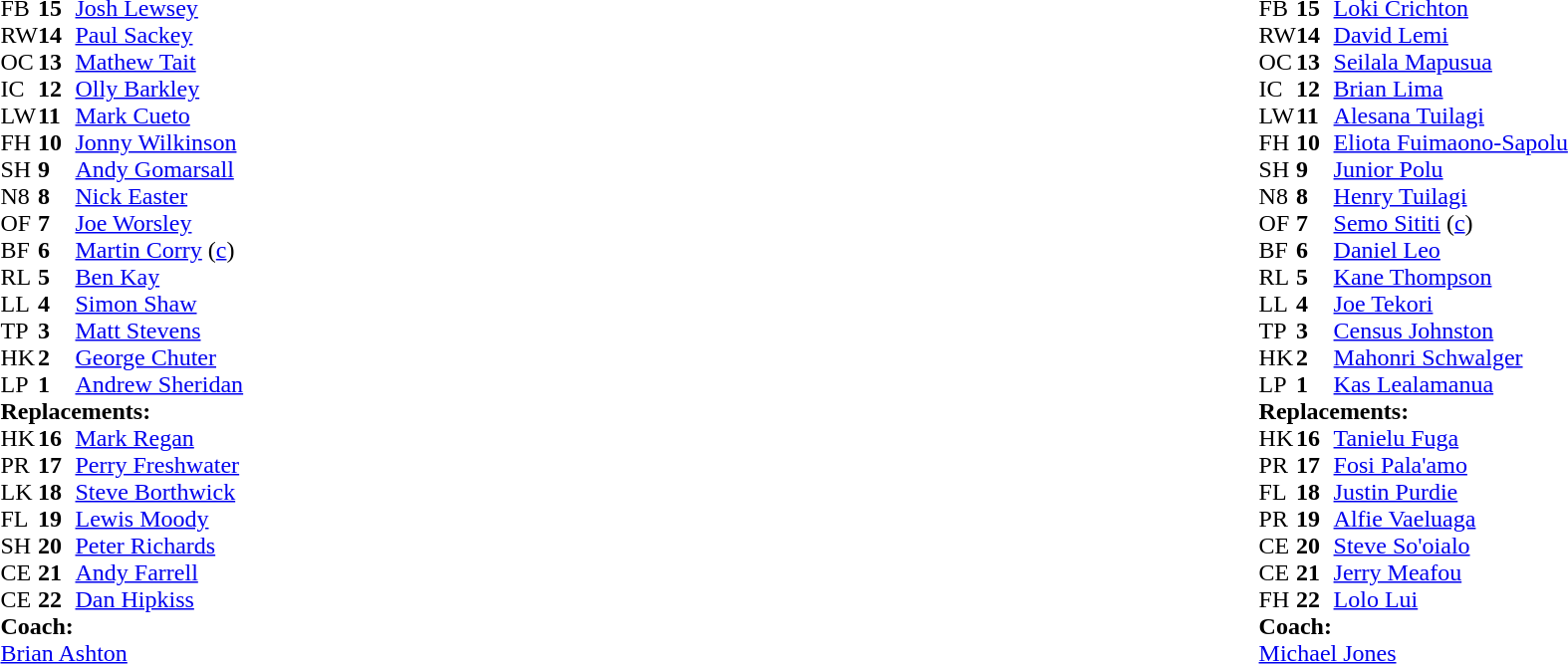<table width="100%">
<tr>
<td style="vertical-align:top" width="50%"><br><table cellspacing="0" cellpadding="0">
<tr>
<th width="25"></th>
<th width="25"></th>
</tr>
<tr>
<td>FB</td>
<td><strong>15</strong></td>
<td><a href='#'>Josh Lewsey</a></td>
</tr>
<tr>
<td>RW</td>
<td><strong>14</strong></td>
<td><a href='#'>Paul Sackey</a></td>
</tr>
<tr>
<td>OC</td>
<td><strong>13</strong></td>
<td><a href='#'>Mathew Tait</a></td>
<td></td>
<td></td>
</tr>
<tr>
<td>IC</td>
<td><strong>12</strong></td>
<td><a href='#'>Olly Barkley</a></td>
</tr>
<tr>
<td>LW</td>
<td><strong>11</strong></td>
<td><a href='#'>Mark Cueto</a></td>
</tr>
<tr>
<td>FH</td>
<td><strong>10</strong></td>
<td><a href='#'>Jonny Wilkinson</a></td>
</tr>
<tr>
<td>SH</td>
<td><strong>9</strong></td>
<td><a href='#'>Andy Gomarsall</a></td>
</tr>
<tr>
<td>N8</td>
<td><strong>8</strong></td>
<td><a href='#'>Nick Easter</a></td>
</tr>
<tr>
<td>OF</td>
<td><strong>7</strong></td>
<td><a href='#'>Joe Worsley</a></td>
<td></td>
<td></td>
</tr>
<tr>
<td>BF</td>
<td><strong>6</strong></td>
<td><a href='#'>Martin Corry</a> (<a href='#'>c</a>)</td>
</tr>
<tr>
<td>RL</td>
<td><strong>5</strong></td>
<td><a href='#'>Ben Kay</a></td>
</tr>
<tr>
<td>LL</td>
<td><strong>4</strong></td>
<td><a href='#'>Simon Shaw</a></td>
<td></td>
<td></td>
</tr>
<tr>
<td>TP</td>
<td><strong>3</strong></td>
<td><a href='#'>Matt Stevens</a></td>
</tr>
<tr>
<td>HK</td>
<td><strong>2</strong></td>
<td><a href='#'>George Chuter</a></td>
</tr>
<tr>
<td>LP</td>
<td><strong>1</strong></td>
<td><a href='#'>Andrew Sheridan</a></td>
<td></td>
<td></td>
</tr>
<tr>
<td colspan=3><strong>Replacements:</strong></td>
</tr>
<tr>
<td>HK</td>
<td><strong>16</strong></td>
<td><a href='#'>Mark Regan</a></td>
</tr>
<tr>
<td>PR</td>
<td><strong>17</strong></td>
<td><a href='#'>Perry Freshwater</a></td>
<td></td>
<td></td>
</tr>
<tr>
<td>LK</td>
<td><strong>18</strong></td>
<td><a href='#'>Steve Borthwick</a></td>
<td></td>
<td></td>
</tr>
<tr>
<td>FL</td>
<td><strong>19</strong></td>
<td><a href='#'>Lewis Moody</a></td>
<td></td>
<td></td>
</tr>
<tr>
<td>SH</td>
<td><strong>20</strong></td>
<td><a href='#'>Peter Richards</a></td>
</tr>
<tr>
<td>CE</td>
<td><strong>21</strong></td>
<td><a href='#'>Andy Farrell</a></td>
</tr>
<tr>
<td>CE</td>
<td><strong>22</strong></td>
<td><a href='#'>Dan Hipkiss</a></td>
<td></td>
<td></td>
</tr>
<tr>
<td colspan=3><strong>Coach:</strong></td>
</tr>
<tr>
<td colspan="4"> <a href='#'>Brian Ashton</a></td>
</tr>
</table>
</td>
<td style="vertical-align:top"></td>
<td style="vertical-align:top" width="50%"><br><table cellspacing="0" cellpadding="0" align="center">
<tr>
<th width="25"></th>
<th width="25"></th>
</tr>
<tr>
<td>FB</td>
<td><strong>15</strong></td>
<td><a href='#'>Loki Crichton</a></td>
</tr>
<tr>
<td>RW</td>
<td><strong>14</strong></td>
<td><a href='#'>David Lemi</a></td>
</tr>
<tr>
<td>OC</td>
<td><strong>13</strong></td>
<td><a href='#'>Seilala Mapusua</a></td>
<td></td>
<td></td>
</tr>
<tr>
<td>IC</td>
<td><strong>12</strong></td>
<td><a href='#'>Brian Lima</a></td>
<td></td>
<td></td>
</tr>
<tr>
<td>LW</td>
<td><strong>11</strong></td>
<td><a href='#'>Alesana Tuilagi</a></td>
</tr>
<tr>
<td>FH</td>
<td><strong>10</strong></td>
<td><a href='#'>Eliota Fuimaono-Sapolu</a></td>
</tr>
<tr>
<td>SH</td>
<td><strong>9</strong></td>
<td><a href='#'>Junior Polu</a></td>
<td></td>
<td></td>
</tr>
<tr>
<td>N8</td>
<td><strong>8</strong></td>
<td><a href='#'>Henry Tuilagi</a></td>
<td></td>
<td></td>
</tr>
<tr>
<td>OF</td>
<td><strong>7</strong></td>
<td><a href='#'>Semo Sititi</a> (<a href='#'>c</a>)</td>
</tr>
<tr>
<td>BF</td>
<td><strong>6</strong></td>
<td><a href='#'>Daniel Leo</a></td>
</tr>
<tr>
<td>RL</td>
<td><strong>5</strong></td>
<td><a href='#'>Kane Thompson</a></td>
</tr>
<tr>
<td>LL</td>
<td><strong>4</strong></td>
<td><a href='#'>Joe Tekori</a></td>
<td></td>
<td></td>
</tr>
<tr>
<td>TP</td>
<td><strong>3</strong></td>
<td><a href='#'>Census Johnston</a></td>
<td></td>
<td></td>
<td></td>
</tr>
<tr>
<td>HK</td>
<td><strong>2</strong></td>
<td><a href='#'>Mahonri Schwalger</a></td>
</tr>
<tr>
<td>LP</td>
<td><strong>1</strong></td>
<td><a href='#'>Kas Lealamanua</a></td>
<td></td>
<td></td>
<td></td>
</tr>
<tr>
<td colspan=3><strong>Replacements:</strong></td>
</tr>
<tr>
<td>HK</td>
<td><strong>16</strong></td>
<td><a href='#'>Tanielu Fuga</a></td>
</tr>
<tr>
<td>PR</td>
<td><strong>17</strong></td>
<td><a href='#'>Fosi Pala'amo</a></td>
<td></td>
<td></td>
</tr>
<tr>
<td>FL</td>
<td><strong>18</strong></td>
<td><a href='#'>Justin Purdie</a></td>
<td></td>
<td></td>
</tr>
<tr>
<td>PR</td>
<td><strong>19</strong></td>
<td><a href='#'>Alfie Vaeluaga</a></td>
<td></td>
<td></td>
</tr>
<tr>
<td>CE</td>
<td><strong>20</strong></td>
<td><a href='#'>Steve So'oialo</a></td>
<td></td>
<td></td>
</tr>
<tr>
<td>CE</td>
<td><strong>21</strong></td>
<td><a href='#'>Jerry Meafou</a></td>
<td></td>
<td></td>
</tr>
<tr>
<td>FH</td>
<td><strong>22</strong></td>
<td><a href='#'>Lolo Lui</a></td>
<td></td>
<td></td>
</tr>
<tr>
<td colspan=3><strong>Coach:</strong></td>
</tr>
<tr>
<td colspan="4"> <a href='#'>Michael Jones</a></td>
</tr>
</table>
</td>
</tr>
</table>
